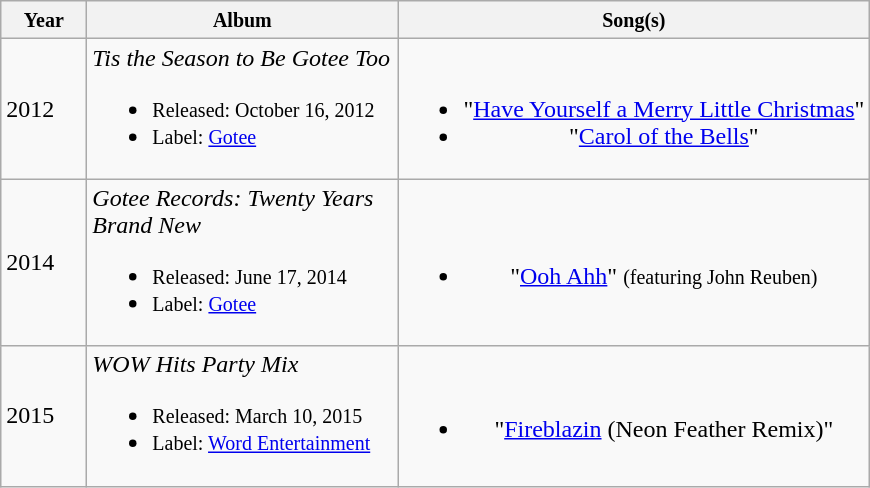<table class="wikitable">
<tr>
<th style="width:50px;"><small>Year</small></th>
<th style="width:200px;"><small>Album</small></th>
<th><small>Song(s)</small></th>
</tr>
<tr>
<td>2012</td>
<td><em>Tis the Season to Be Gotee Too</em><br><ul><li><small>Released: October 16, 2012</small></li><li><small>Label: <a href='#'>Gotee</a></small></li></ul></td>
<td style="text-align:center;"><br><ul><li>"<a href='#'>Have Yourself a Merry Little Christmas</a>"</li><li>"<a href='#'>Carol of the Bells</a>"</li></ul></td>
</tr>
<tr>
<td>2014</td>
<td><em>Gotee Records: Twenty Years Brand New</em><br><ul><li><small>Released: June 17, 2014</small></li><li><small>Label: <a href='#'>Gotee</a></small></li></ul></td>
<td style="text-align:center;"><br><ul><li>"<a href='#'>Ooh Ahh</a>" <small>(featuring John Reuben)</small></li></ul></td>
</tr>
<tr>
<td>2015</td>
<td><em>WOW Hits Party Mix</em><br><ul><li><small>Released: March 10, 2015</small></li><li><small>Label: <a href='#'>Word Entertainment</a></small></li></ul></td>
<td style="text-align:center;"><br><ul><li>"<a href='#'>Fireblazin</a> (Neon Feather Remix)"</li></ul></td>
</tr>
</table>
